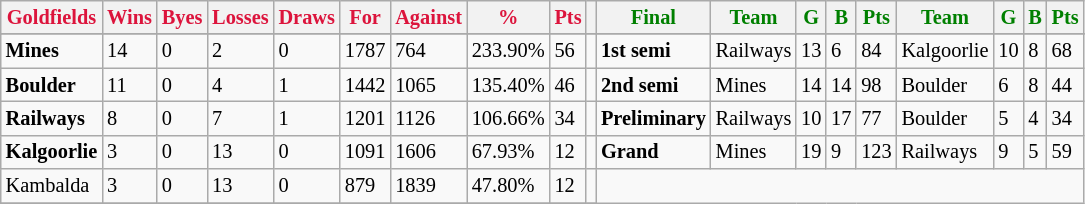<table style="font-size: 85%; text-align: left;" class="wikitable">
<tr>
<th style="color:crimson">Goldfields</th>
<th style="color:crimson">Wins</th>
<th style="color:crimson">Byes</th>
<th style="color:crimson">Losses</th>
<th style="color:crimson">Draws</th>
<th style="color:crimson">For</th>
<th style="color:crimson">Against</th>
<th style="color:crimson">%</th>
<th style="color:crimson">Pts</th>
<th></th>
<th style="color:green">Final</th>
<th style="color:green">Team</th>
<th style="color:green">G</th>
<th style="color:green">B</th>
<th style="color:green">Pts</th>
<th style="color:green">Team</th>
<th style="color:green">G</th>
<th style="color:green">B</th>
<th style="color:green">Pts</th>
</tr>
<tr>
</tr>
<tr>
</tr>
<tr>
<td><strong>	Mines	</strong></td>
<td>14</td>
<td>0</td>
<td>2</td>
<td>0</td>
<td>1787</td>
<td>764</td>
<td>233.90%</td>
<td>56</td>
<td></td>
<td><strong>1st semi</strong></td>
<td>Railways</td>
<td>13</td>
<td>6</td>
<td>84</td>
<td>Kalgoorlie</td>
<td>10</td>
<td>8</td>
<td>68</td>
</tr>
<tr>
<td><strong>	Boulder	</strong></td>
<td>11</td>
<td>0</td>
<td>4</td>
<td>1</td>
<td>1442</td>
<td>1065</td>
<td>135.40%</td>
<td>46</td>
<td></td>
<td><strong>2nd semi</strong></td>
<td>Mines</td>
<td>14</td>
<td>14</td>
<td>98</td>
<td>Boulder</td>
<td>6</td>
<td>8</td>
<td>44</td>
</tr>
<tr ||>
<td><strong>	Railways	</strong></td>
<td>8</td>
<td>0</td>
<td>7</td>
<td>1</td>
<td>1201</td>
<td>1126</td>
<td>106.66%</td>
<td>34</td>
<td></td>
<td><strong>Preliminary</strong></td>
<td>Railways</td>
<td>10</td>
<td>17</td>
<td>77</td>
<td>Boulder</td>
<td>5</td>
<td>4</td>
<td>34</td>
</tr>
<tr>
<td><strong>	Kalgoorlie	</strong></td>
<td>3</td>
<td>0</td>
<td>13</td>
<td>0</td>
<td>1091</td>
<td>1606</td>
<td>67.93%</td>
<td>12</td>
<td></td>
<td><strong>Grand</strong></td>
<td>Mines</td>
<td>19</td>
<td>9</td>
<td>123</td>
<td>Railways</td>
<td>9</td>
<td>5</td>
<td>59</td>
</tr>
<tr>
<td>Kambalda</td>
<td>3</td>
<td>0</td>
<td>13</td>
<td>0</td>
<td>879</td>
<td>1839</td>
<td>47.80%</td>
<td>12</td>
<td></td>
</tr>
<tr>
</tr>
</table>
